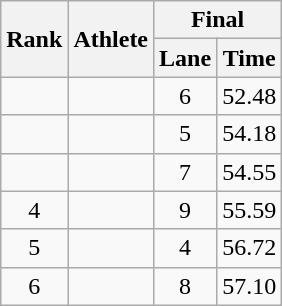<table class="wikitable sortable"  style="text-align:center">
<tr>
<th rowspan="2" data-sort-type=number>Rank</th>
<th rowspan="2">Athlete</th>
<th colspan="2">Final</th>
</tr>
<tr>
<th>Lane</th>
<th>Time</th>
</tr>
<tr>
<td></td>
<td align="left"></td>
<td>6</td>
<td>52.48</td>
</tr>
<tr>
<td></td>
<td align="left"></td>
<td>5</td>
<td>54.18</td>
</tr>
<tr>
<td></td>
<td align="left"></td>
<td>7</td>
<td>54.55</td>
</tr>
<tr>
<td>4</td>
<td align="left"></td>
<td>9</td>
<td>55.59</td>
</tr>
<tr>
<td>5</td>
<td align="left"></td>
<td>4</td>
<td>56.72</td>
</tr>
<tr>
<td>6</td>
<td align="left"></td>
<td>8</td>
<td>57.10</td>
</tr>
</table>
